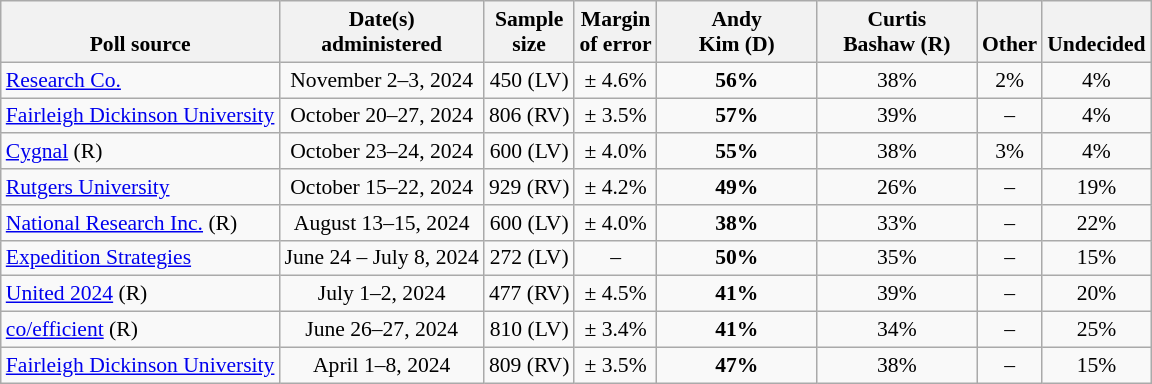<table class="wikitable" style="font-size:90%;text-align:center;">
<tr style="vertical-align:bottom">
<th>Poll source</th>
<th>Date(s)<br>administered</th>
<th>Sample<br>size</th>
<th>Margin<br>of error</th>
<th style="width:100px;">Andy<br>Kim (D)</th>
<th style="width:100px;">Curtis<br>Bashaw (R)</th>
<th>Other</th>
<th>Undecided</th>
</tr>
<tr>
<td style="text-align:left;"><a href='#'>Research Co.</a></td>
<td>November 2–3, 2024</td>
<td>450 (LV)</td>
<td>± 4.6%</td>
<td><strong>56%</strong></td>
<td>38%</td>
<td>2%</td>
<td>4%</td>
</tr>
<tr>
<td style="text-align:left;"><a href='#'>Fairleigh Dickinson University</a></td>
<td>October 20–27, 2024</td>
<td>806 (RV)</td>
<td>± 3.5%</td>
<td><strong>57%</strong></td>
<td>39%</td>
<td>–</td>
<td>4%</td>
</tr>
<tr>
<td style="text-align:left;"><a href='#'>Cygnal</a> (R)</td>
<td>October 23–24, 2024</td>
<td>600 (LV)</td>
<td>± 4.0%</td>
<td><strong>55%</strong></td>
<td>38%</td>
<td>3%</td>
<td>4%</td>
</tr>
<tr>
<td style="text-align:left;"><a href='#'>Rutgers University</a></td>
<td>October 15–22, 2024</td>
<td>929 (RV)</td>
<td>± 4.2%</td>
<td><strong>49%</strong></td>
<td>26%</td>
<td>–</td>
<td>19%</td>
</tr>
<tr>
<td style="text-align:left;"><a href='#'>National Research Inc.</a> (R)</td>
<td>August 13–15, 2024</td>
<td>600 (LV)</td>
<td>± 4.0%</td>
<td><strong>38%</strong></td>
<td>33%</td>
<td>–</td>
<td>22%</td>
</tr>
<tr>
<td style="text-align:left;"><a href='#'>Expedition Strategies</a></td>
<td data-sort-value="2024-10-21">June 24 – July 8, 2024</td>
<td>272 (LV)</td>
<td>–</td>
<td><strong>50%</strong></td>
<td>35%</td>
<td>–</td>
<td>15%</td>
</tr>
<tr>
<td style="text-align:left;"><a href='#'>United 2024</a> (R)</td>
<td>July 1–2, 2024</td>
<td>477 (RV)</td>
<td>± 4.5%</td>
<td><strong>41%</strong></td>
<td>39%</td>
<td>–</td>
<td>20%</td>
</tr>
<tr>
<td style="text-align:left;"><a href='#'>co/efficient</a> (R)</td>
<td>June 26–27, 2024</td>
<td>810 (LV)</td>
<td>± 3.4%</td>
<td><strong>41%</strong></td>
<td>34%</td>
<td>–</td>
<td>25%</td>
</tr>
<tr>
<td style="text-align:left;"><a href='#'>Fairleigh Dickinson University</a></td>
<td>April 1–8, 2024</td>
<td>809 (RV)</td>
<td>± 3.5%</td>
<td><strong>47%</strong></td>
<td>38%</td>
<td>–</td>
<td>15%</td>
</tr>
</table>
